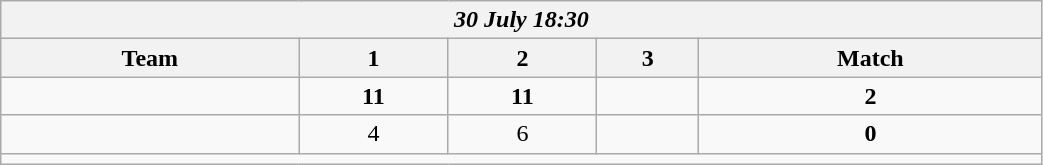<table class=wikitable style="text-align:center; width: 55%">
<tr>
<th colspan=10><em>30 July 18:30</em></th>
</tr>
<tr>
<th>Team</th>
<th>1</th>
<th>2</th>
<th>3</th>
<th>Match</th>
</tr>
<tr>
<td align=left><strong><br></strong></td>
<td><strong>11</strong></td>
<td><strong>11</strong></td>
<td></td>
<td><strong>2</strong></td>
</tr>
<tr>
<td align=left><br></td>
<td>4</td>
<td>6</td>
<td></td>
<td><strong>0</strong></td>
</tr>
<tr>
<td colspan=10></td>
</tr>
</table>
